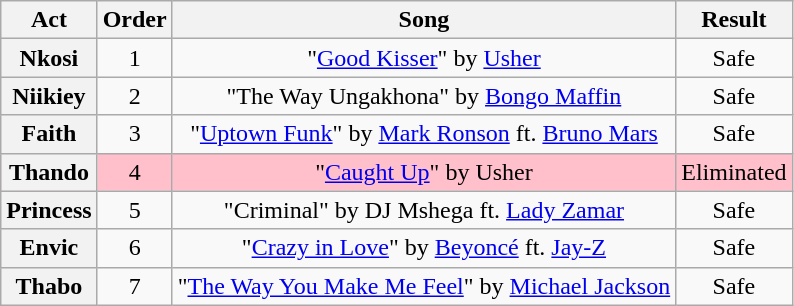<table class="wikitable plainrowheaders" style="text-align:center;">
<tr>
<th scope"col">Act</th>
<th scope"col">Order</th>
<th scope"col">Song</th>
<th scope"col">Result</th>
</tr>
<tr>
<th scope=row>Nkosi</th>
<td>1</td>
<td>"<a href='#'>Good Kisser</a>" by <a href='#'>Usher</a></td>
<td>Safe</td>
</tr>
<tr>
<th scope=row>Niikiey</th>
<td>2</td>
<td>"The Way Ungakhona" by <a href='#'>Bongo Maffin</a></td>
<td>Safe</td>
</tr>
<tr>
<th scope=row>Faith</th>
<td>3</td>
<td>"<a href='#'>Uptown Funk</a>" by <a href='#'>Mark Ronson</a> ft. <a href='#'>Bruno Mars</a></td>
<td>Safe</td>
</tr>
<tr bgcolor="pink">
<th scope=row>Thando</th>
<td>4</td>
<td>"<a href='#'>Caught Up</a>" by Usher</td>
<td>Eliminated</td>
</tr>
<tr>
<th scope=row>Princess</th>
<td>5</td>
<td>"Criminal" by DJ Mshega ft. <a href='#'>Lady Zamar</a></td>
<td>Safe</td>
</tr>
<tr>
<th scope=row>Envic</th>
<td>6</td>
<td>"<a href='#'>Crazy in Love</a>" by <a href='#'>Beyoncé</a> ft. <a href='#'>Jay-Z</a></td>
<td>Safe</td>
</tr>
<tr>
<th scope=row>Thabo</th>
<td>7</td>
<td>"<a href='#'>The Way You Make Me Feel</a>" by <a href='#'>Michael Jackson</a></td>
<td>Safe</td>
</tr>
</table>
